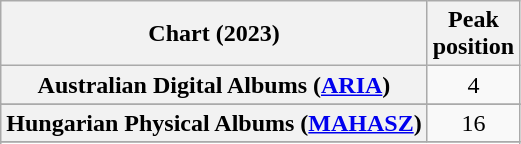<table class="wikitable sortable plainrowheaders" style="text-align:center;">
<tr>
<th scope="col">Chart (2023)</th>
<th scope="col">Peak<br>position</th>
</tr>
<tr>
<th scope="row">Australian Digital Albums (<a href='#'>ARIA</a>)</th>
<td>4</td>
</tr>
<tr>
</tr>
<tr>
<th scope="row">Hungarian Physical Albums (<a href='#'>MAHASZ</a>)</th>
<td>16</td>
</tr>
<tr>
</tr>
<tr>
</tr>
<tr>
</tr>
</table>
